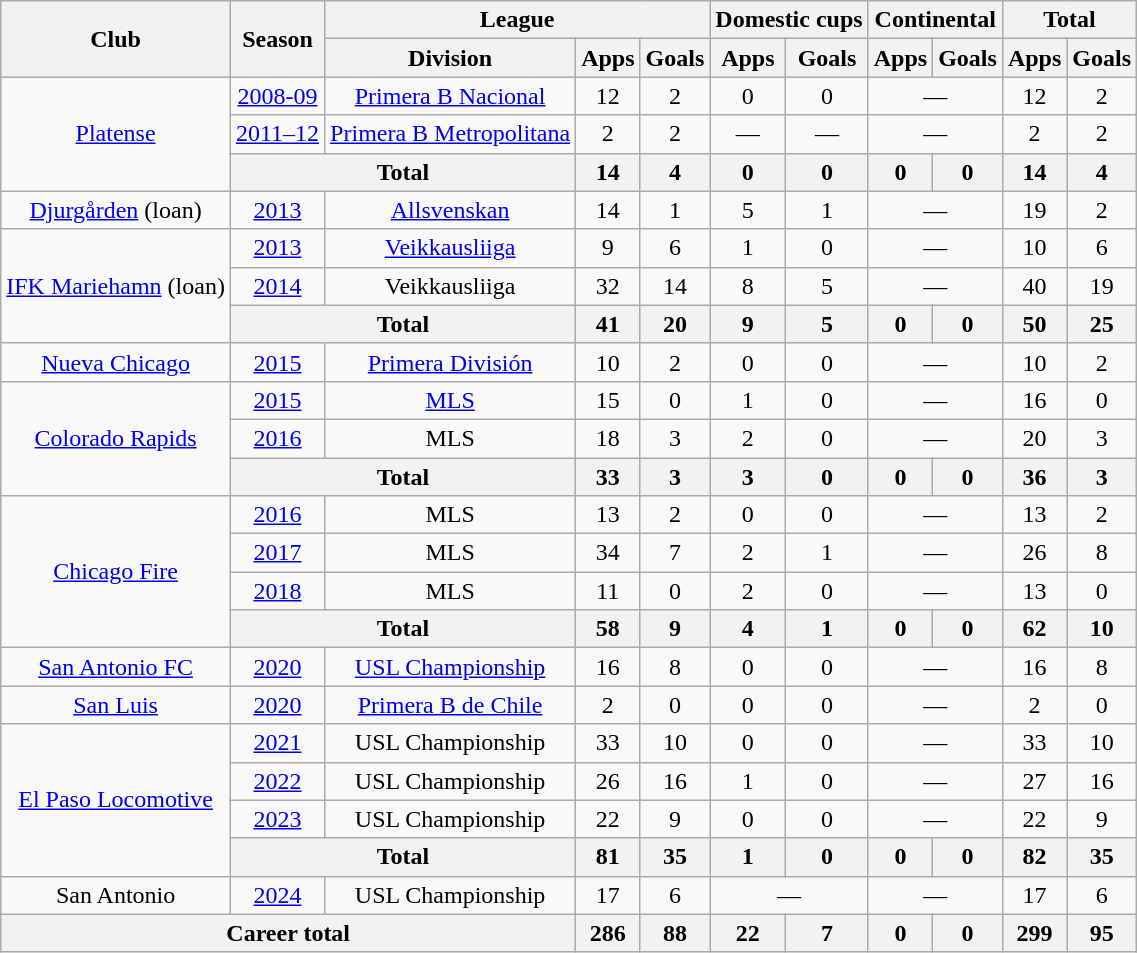<table class="wikitable" style="text-align:center">
<tr>
<th rowspan="2">Club</th>
<th rowspan="2">Season</th>
<th colspan="3">League</th>
<th colspan="2">Domestic cups</th>
<th colspan="2">Continental</th>
<th colspan="2">Total</th>
</tr>
<tr>
<th>Division</th>
<th>Apps</th>
<th>Goals</th>
<th>Apps</th>
<th>Goals</th>
<th>Apps</th>
<th>Goals</th>
<th>Apps</th>
<th>Goals</th>
</tr>
<tr>
<td rowspan="3"><a href='#'>Platense</a></td>
<td><a href='#'>2008-09</a></td>
<td><a href='#'>Primera B Nacional</a></td>
<td>12</td>
<td>2</td>
<td>0</td>
<td>0</td>
<td colspan="2">—</td>
<td>12</td>
<td>2</td>
</tr>
<tr>
<td><a href='#'>2011–12</a></td>
<td><a href='#'>Primera B Metropolitana</a></td>
<td>2</td>
<td>2</td>
<td>—</td>
<td>—</td>
<td colspan="2">—</td>
<td>2</td>
<td>2</td>
</tr>
<tr>
<th colspan="2">Total</th>
<th>14</th>
<th>4</th>
<th>0</th>
<th>0</th>
<th>0</th>
<th>0</th>
<th>14</th>
<th>4</th>
</tr>
<tr>
<td><a href='#'>Djurgården</a> (loan)</td>
<td><a href='#'>2013</a></td>
<td><a href='#'>Allsvenskan</a></td>
<td>14</td>
<td>1</td>
<td>5</td>
<td>1</td>
<td colspan="2">—</td>
<td>19</td>
<td>2</td>
</tr>
<tr>
<td rowspan="3"><a href='#'>IFK Mariehamn</a> (loan)</td>
<td><a href='#'>2013</a></td>
<td><a href='#'>Veikkausliiga</a></td>
<td>9</td>
<td>6</td>
<td>1</td>
<td>0</td>
<td colspan="2">—</td>
<td>10</td>
<td>6</td>
</tr>
<tr>
<td><a href='#'>2014</a></td>
<td>Veikkausliiga</td>
<td>32</td>
<td>14</td>
<td>8</td>
<td>5</td>
<td colspan="2">—</td>
<td>40</td>
<td>19</td>
</tr>
<tr>
<th colspan="2">Total</th>
<th>41</th>
<th>20</th>
<th>9</th>
<th>5</th>
<th>0</th>
<th>0</th>
<th>50</th>
<th>25</th>
</tr>
<tr>
<td><a href='#'>Nueva Chicago</a></td>
<td><a href='#'>2015</a></td>
<td><a href='#'>Primera División</a></td>
<td>10</td>
<td>2</td>
<td>0</td>
<td>0</td>
<td colspan="2">—</td>
<td>10</td>
<td>2</td>
</tr>
<tr>
<td rowspan="3"><a href='#'>Colorado Rapids</a></td>
<td><a href='#'>2015</a></td>
<td><a href='#'>MLS</a></td>
<td>15</td>
<td>0</td>
<td>1</td>
<td>0</td>
<td colspan="2">—</td>
<td>16</td>
<td>0</td>
</tr>
<tr>
<td><a href='#'>2016</a></td>
<td>MLS</td>
<td>18</td>
<td>3</td>
<td>2</td>
<td>0</td>
<td colspan="2">—</td>
<td>20</td>
<td>3</td>
</tr>
<tr>
<th colspan="2">Total</th>
<th>33</th>
<th>3</th>
<th>3</th>
<th>0</th>
<th>0</th>
<th>0</th>
<th>36</th>
<th>3</th>
</tr>
<tr>
<td rowspan="4"><a href='#'>Chicago Fire</a></td>
<td><a href='#'>2016</a></td>
<td>MLS</td>
<td>13</td>
<td>2</td>
<td>0</td>
<td>0</td>
<td colspan="2">—</td>
<td>13</td>
<td>2</td>
</tr>
<tr>
<td><a href='#'>2017</a></td>
<td>MLS</td>
<td>34</td>
<td>7</td>
<td>2</td>
<td>1</td>
<td colspan="2">—</td>
<td>26</td>
<td>8</td>
</tr>
<tr>
<td><a href='#'>2018</a></td>
<td>MLS</td>
<td>11</td>
<td>0</td>
<td>2</td>
<td>0</td>
<td colspan="2">—</td>
<td>13</td>
<td>0</td>
</tr>
<tr>
<th colspan="2">Total</th>
<th>58</th>
<th>9</th>
<th>4</th>
<th>1</th>
<th>0</th>
<th>0</th>
<th>62</th>
<th>10</th>
</tr>
<tr>
<td><a href='#'>San Antonio FC</a></td>
<td><a href='#'>2020</a></td>
<td><a href='#'>USL Championship</a></td>
<td>16</td>
<td>8</td>
<td>0</td>
<td>0</td>
<td colspan="2">—</td>
<td>16</td>
<td>8</td>
</tr>
<tr>
<td><a href='#'>San Luis</a></td>
<td><a href='#'>2020</a></td>
<td><a href='#'>Primera B de Chile</a></td>
<td>2</td>
<td>0</td>
<td>0</td>
<td>0</td>
<td colspan="2">—</td>
<td>2</td>
<td>0</td>
</tr>
<tr>
<td rowspan="4"><a href='#'>El Paso Locomotive</a></td>
<td><a href='#'>2021</a></td>
<td>USL Championship</td>
<td>33</td>
<td>10</td>
<td>0</td>
<td>0</td>
<td colspan="2">—</td>
<td>33</td>
<td>10</td>
</tr>
<tr>
<td><a href='#'>2022</a></td>
<td>USL Championship</td>
<td>26</td>
<td>16</td>
<td>1</td>
<td>0</td>
<td colspan="2">—</td>
<td>27</td>
<td>16</td>
</tr>
<tr>
<td><a href='#'>2023</a></td>
<td>USL Championship</td>
<td>22</td>
<td>9</td>
<td>0</td>
<td>0</td>
<td colspan="2">—</td>
<td>22</td>
<td>9</td>
</tr>
<tr>
<th colspan="2">Total</th>
<th>81</th>
<th>35</th>
<th>1</th>
<th>0</th>
<th>0</th>
<th>0</th>
<th>82</th>
<th>35</th>
</tr>
<tr>
<td>San Antonio</td>
<td><a href='#'>2024</a></td>
<td>USL Championship</td>
<td>17</td>
<td>6</td>
<td colspan="2">—</td>
<td colspan="2">—</td>
<td>17</td>
<td>6</td>
</tr>
<tr>
<th colspan="3">Career total</th>
<th>286</th>
<th>88</th>
<th>22</th>
<th>7</th>
<th>0</th>
<th>0</th>
<th>299</th>
<th>95</th>
</tr>
</table>
